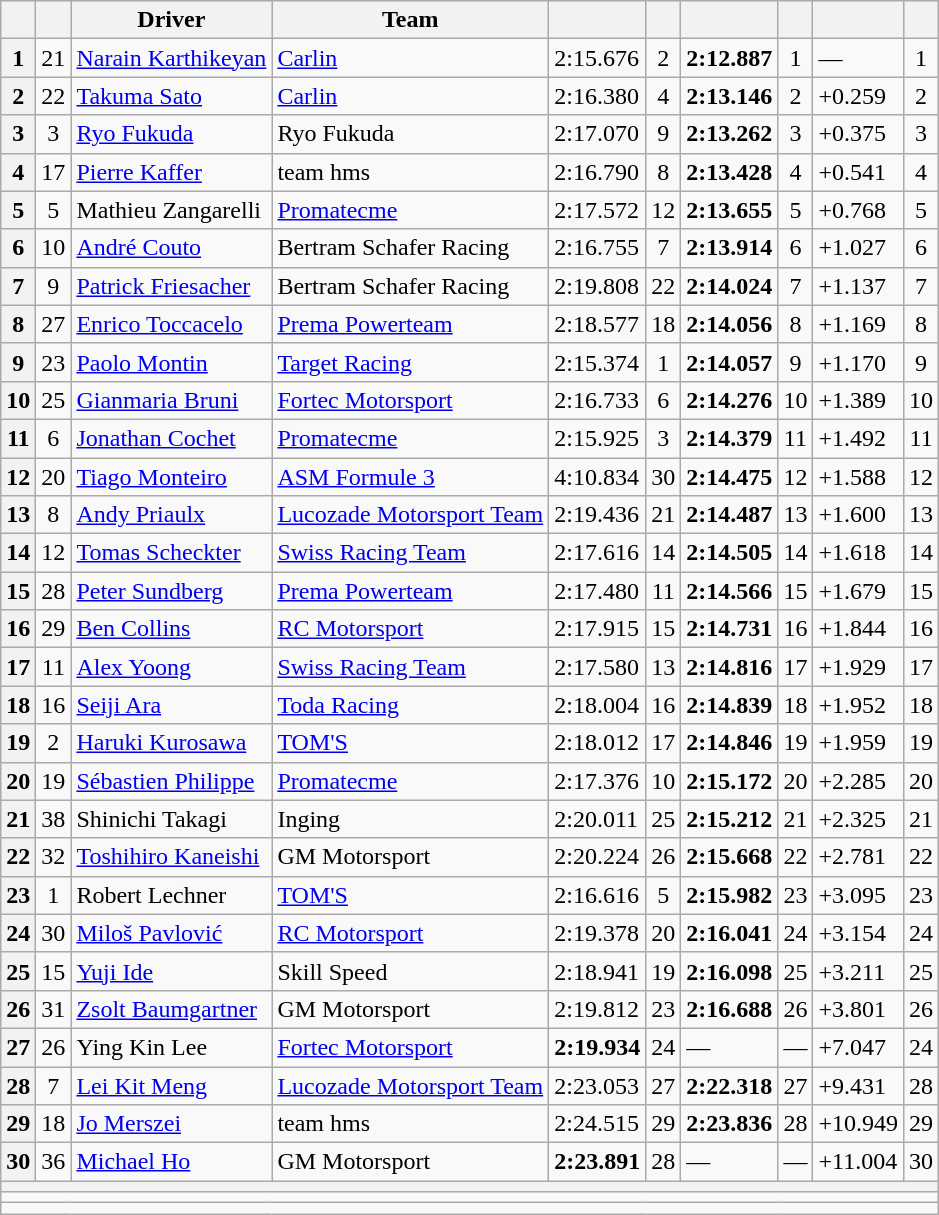<table class="wikitable">
<tr>
<th scope="col"></th>
<th scope="col"></th>
<th scope="col">Driver</th>
<th scope="col">Team</th>
<th scope="col"></th>
<th scope="col"></th>
<th scope="col"></th>
<th scope="col"></th>
<th scope="col"></th>
<th scope="col"></th>
</tr>
<tr>
<th scope="row">1</th>
<td align="center">21</td>
<td> <a href='#'>Narain Karthikeyan</a></td>
<td><a href='#'>Carlin</a></td>
<td>2:15.676</td>
<td align="center">2</td>
<td><strong>2:12.887</strong></td>
<td align="center">1</td>
<td>—</td>
<td align="center">1</td>
</tr>
<tr>
<th scope="row">2</th>
<td align="center">22</td>
<td> <a href='#'>Takuma Sato</a></td>
<td><a href='#'>Carlin</a></td>
<td>2:16.380</td>
<td align="center">4</td>
<td><strong>2:13.146</strong></td>
<td align="center">2</td>
<td>+0.259</td>
<td align="center">2</td>
</tr>
<tr>
<th scope="row">3</th>
<td align="center">3</td>
<td> <a href='#'>Ryo Fukuda</a></td>
<td>Ryo Fukuda</td>
<td>2:17.070</td>
<td align="center">9</td>
<td><strong>2:13.262</strong></td>
<td align="center">3</td>
<td>+0.375</td>
<td align="center">3</td>
</tr>
<tr>
<th scope="row">4</th>
<td align="center">17</td>
<td> <a href='#'>Pierre Kaffer</a></td>
<td>team hms</td>
<td>2:16.790</td>
<td align="center">8</td>
<td><strong>2:13.428</strong></td>
<td align="center">4</td>
<td>+0.541</td>
<td align="center">4</td>
</tr>
<tr>
<th scope="row">5</th>
<td align="center">5</td>
<td> Mathieu Zangarelli</td>
<td><a href='#'>Promatecme</a></td>
<td>2:17.572</td>
<td align="center">12</td>
<td><strong>2:13.655</strong></td>
<td align="center">5</td>
<td>+0.768</td>
<td align="center">5</td>
</tr>
<tr>
<th scope="row">6</th>
<td align="center">10</td>
<td> <a href='#'>André Couto</a></td>
<td>Bertram Schafer Racing</td>
<td>2:16.755</td>
<td align="center">7</td>
<td><strong>2:13.914</strong></td>
<td align="center">6</td>
<td>+1.027</td>
<td align="center">6</td>
</tr>
<tr>
<th scope="row">7</th>
<td align="center">9</td>
<td> <a href='#'>Patrick Friesacher</a></td>
<td>Bertram Schafer Racing</td>
<td>2:19.808</td>
<td align="center">22</td>
<td><strong>2:14.024</strong></td>
<td align="center">7</td>
<td>+1.137</td>
<td align="center">7</td>
</tr>
<tr>
<th scope="row">8</th>
<td align="center">27</td>
<td> <a href='#'>Enrico Toccacelo</a></td>
<td><a href='#'>Prema Powerteam</a></td>
<td>2:18.577</td>
<td align="center">18</td>
<td><strong>2:14.056</strong></td>
<td align="center">8</td>
<td>+1.169</td>
<td align="center">8</td>
</tr>
<tr>
<th scope="row">9</th>
<td align="center">23</td>
<td> <a href='#'>Paolo Montin</a></td>
<td><a href='#'>Target Racing</a></td>
<td>2:15.374</td>
<td align="center">1</td>
<td><strong>2:14.057</strong></td>
<td align="center">9</td>
<td>+1.170</td>
<td align="center">9</td>
</tr>
<tr>
<th scope="row">10</th>
<td align="center">25</td>
<td> <a href='#'>Gianmaria Bruni</a></td>
<td><a href='#'>Fortec Motorsport</a></td>
<td>2:16.733</td>
<td align="center">6</td>
<td><strong>2:14.276</strong></td>
<td align="center">10</td>
<td>+1.389</td>
<td align="center">10</td>
</tr>
<tr>
<th scope="row">11</th>
<td align="center">6</td>
<td> <a href='#'>Jonathan Cochet</a></td>
<td><a href='#'>Promatecme</a></td>
<td>2:15.925</td>
<td align="center">3</td>
<td><strong>2:14.379</strong></td>
<td align="center">11</td>
<td>+1.492</td>
<td align="center">11</td>
</tr>
<tr>
<th scope="row">12</th>
<td align="center">20</td>
<td> <a href='#'>Tiago Monteiro</a></td>
<td><a href='#'>ASM Formule 3</a></td>
<td>4:10.834</td>
<td align="center">30</td>
<td><strong>2:14.475</strong></td>
<td align="center">12</td>
<td>+1.588</td>
<td align="center">12</td>
</tr>
<tr>
<th scope="row">13</th>
<td align="center">8</td>
<td> <a href='#'>Andy Priaulx</a></td>
<td><a href='#'>Lucozade Motorsport Team</a></td>
<td>2:19.436</td>
<td align="center">21</td>
<td><strong>2:14.487</strong></td>
<td align="center">13</td>
<td>+1.600</td>
<td align="center">13</td>
</tr>
<tr>
<th scope="row">14</th>
<td align="center">12</td>
<td> <a href='#'>Tomas Scheckter</a></td>
<td><a href='#'>Swiss Racing Team</a></td>
<td>2:17.616</td>
<td align="center">14</td>
<td><strong>2:14.505</strong></td>
<td align="center">14</td>
<td>+1.618</td>
<td align="center">14</td>
</tr>
<tr>
<th scope="row">15</th>
<td align="center">28</td>
<td> <a href='#'>Peter Sundberg</a></td>
<td><a href='#'>Prema Powerteam</a></td>
<td>2:17.480</td>
<td align="center">11</td>
<td><strong>2:14.566</strong></td>
<td align="center">15</td>
<td>+1.679</td>
<td align="center">15</td>
</tr>
<tr>
<th scope="row">16</th>
<td align="center">29</td>
<td> <a href='#'>Ben Collins</a></td>
<td><a href='#'>RC Motorsport</a></td>
<td>2:17.915</td>
<td align="center">15</td>
<td><strong>2:14.731</strong></td>
<td align="center">16</td>
<td>+1.844</td>
<td align="center">16</td>
</tr>
<tr>
<th scope="row">17</th>
<td align="center">11</td>
<td> <a href='#'>Alex Yoong</a></td>
<td><a href='#'>Swiss Racing Team</a></td>
<td>2:17.580</td>
<td align="center">13</td>
<td><strong>2:14.816</strong></td>
<td align="center">17</td>
<td>+1.929</td>
<td align="center">17</td>
</tr>
<tr>
<th scope="row">18</th>
<td align="center">16</td>
<td> <a href='#'>Seiji Ara</a></td>
<td><a href='#'>Toda Racing</a></td>
<td>2:18.004</td>
<td align="center">16</td>
<td><strong>2:14.839</strong></td>
<td align="center">18</td>
<td>+1.952</td>
<td align="center">18</td>
</tr>
<tr>
<th scope="row">19</th>
<td align="center">2</td>
<td> <a href='#'>Haruki Kurosawa</a></td>
<td><a href='#'>TOM'S</a></td>
<td>2:18.012</td>
<td align="center">17</td>
<td><strong>2:14.846</strong></td>
<td align="center">19</td>
<td>+1.959</td>
<td align="center">19</td>
</tr>
<tr>
<th scope="row">20</th>
<td align="center">19</td>
<td> <a href='#'>Sébastien Philippe</a></td>
<td><a href='#'>Promatecme</a></td>
<td>2:17.376</td>
<td align="center">10</td>
<td><strong>2:15.172</strong></td>
<td align="center">20</td>
<td>+2.285</td>
<td align="center">20</td>
</tr>
<tr>
<th scope="row">21</th>
<td align="center">38</td>
<td> Shinichi Takagi</td>
<td>Inging</td>
<td>2:20.011</td>
<td align="center">25</td>
<td><strong>2:15.212</strong></td>
<td align="center">21</td>
<td>+2.325</td>
<td align="center">21</td>
</tr>
<tr>
<th scope="row">22</th>
<td align="center">32</td>
<td> <a href='#'>Toshihiro Kaneishi</a></td>
<td>GM Motorsport</td>
<td>2:20.224</td>
<td align="center">26</td>
<td><strong>2:15.668</strong></td>
<td align="center">22</td>
<td>+2.781</td>
<td align="center">22</td>
</tr>
<tr>
<th scope="row">23</th>
<td align="center">1</td>
<td> Robert Lechner</td>
<td><a href='#'>TOM'S</a></td>
<td>2:16.616</td>
<td align="center">5</td>
<td><strong>2:15.982</strong></td>
<td align="center">23</td>
<td>+3.095</td>
<td align="center">23</td>
</tr>
<tr>
<th scope="row">24</th>
<td align="center">30</td>
<td> <a href='#'>Miloš Pavlović</a></td>
<td><a href='#'>RC Motorsport</a></td>
<td>2:19.378</td>
<td align="center">20</td>
<td><strong>2:16.041</strong></td>
<td align="center">24</td>
<td>+3.154</td>
<td align="center">24</td>
</tr>
<tr>
<th scope="row">25</th>
<td align="center">15</td>
<td> <a href='#'>Yuji Ide</a></td>
<td>Skill Speed</td>
<td>2:18.941</td>
<td align="center">19</td>
<td><strong>2:16.098</strong></td>
<td align="center">25</td>
<td>+3.211</td>
<td align="center">25</td>
</tr>
<tr>
<th scope="row">26</th>
<td align="center">31</td>
<td> <a href='#'>Zsolt Baumgartner</a></td>
<td>GM Motorsport</td>
<td>2:19.812</td>
<td align="center">23</td>
<td><strong>2:16.688</strong></td>
<td align="center">26</td>
<td>+3.801</td>
<td align="center">26</td>
</tr>
<tr>
<th scope="row">27</th>
<td align="center">26</td>
<td> Ying Kin Lee</td>
<td><a href='#'>Fortec Motorsport</a></td>
<td><strong>2:19.934</strong></td>
<td align="center">24</td>
<td>—</td>
<td align="center">—</td>
<td>+7.047</td>
<td align="center">24</td>
</tr>
<tr>
<th scope="row">28</th>
<td align="center">7</td>
<td> <a href='#'>Lei Kit Meng</a></td>
<td><a href='#'>Lucozade Motorsport Team</a></td>
<td>2:23.053</td>
<td align="center">27</td>
<td><strong>2:22.318</strong></td>
<td align="center">27</td>
<td>+9.431</td>
<td align="center">28</td>
</tr>
<tr>
<th scope="row">29</th>
<td align="center">18</td>
<td> <a href='#'>Jo Merszei</a></td>
<td>team hms</td>
<td>2:24.515</td>
<td align="center">29</td>
<td><strong>2:23.836</strong></td>
<td align="center">28</td>
<td>+10.949</td>
<td align="center">29</td>
</tr>
<tr>
<th scope="row">30</th>
<td align="center">36</td>
<td> <a href='#'>Michael Ho</a></td>
<td>GM Motorsport</td>
<td><strong>2:23.891</strong></td>
<td align="center">28</td>
<td>—</td>
<td align="center">—</td>
<td>+11.004</td>
<td align="center">30</td>
</tr>
<tr>
<th colspan="10"></th>
</tr>
<tr>
<td colspan="10"></td>
</tr>
<tr>
<td colspan="10"></td>
</tr>
</table>
